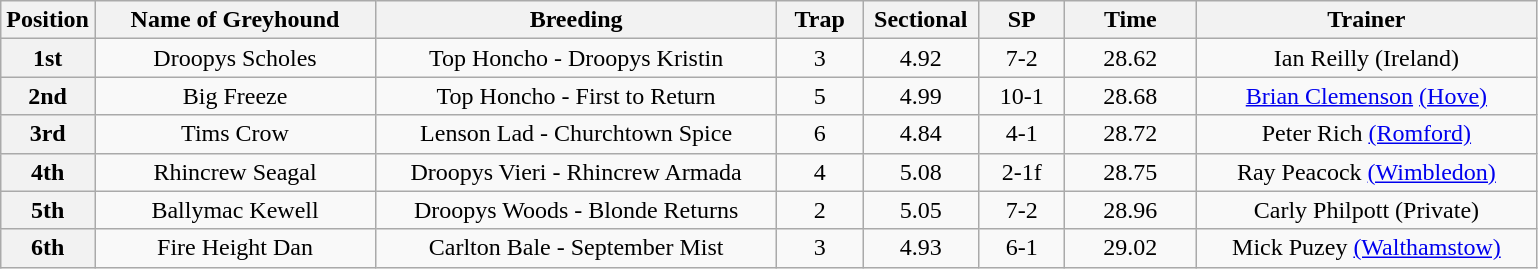<table class="wikitable" style="text-align: center">
<tr>
<th width=50>Position</th>
<th width=180>Name of Greyhound</th>
<th width=260>Breeding</th>
<th width=50>Trap</th>
<th width=70>Sectional</th>
<th width=50>SP</th>
<th width=80>Time</th>
<th width=220>Trainer</th>
</tr>
<tr>
<th>1st</th>
<td>Droopys Scholes</td>
<td>Top Honcho - Droopys Kristin</td>
<td>3</td>
<td>4.92</td>
<td>7-2</td>
<td>28.62</td>
<td>Ian Reilly (Ireland)</td>
</tr>
<tr>
<th>2nd</th>
<td>Big Freeze</td>
<td>Top Honcho - First to Return</td>
<td>5</td>
<td>4.99</td>
<td>10-1</td>
<td>28.68</td>
<td><a href='#'>Brian Clemenson</a> <a href='#'>(Hove)</a></td>
</tr>
<tr>
<th>3rd</th>
<td>Tims Crow</td>
<td>Lenson Lad - Churchtown Spice</td>
<td>6</td>
<td>4.84</td>
<td>4-1</td>
<td>28.72</td>
<td>Peter Rich <a href='#'>(Romford)</a></td>
</tr>
<tr>
<th>4th</th>
<td>Rhincrew Seagal</td>
<td>Droopys Vieri - Rhincrew Armada</td>
<td>4</td>
<td>5.08</td>
<td>2-1f</td>
<td>28.75</td>
<td>Ray Peacock <a href='#'>(Wimbledon)</a></td>
</tr>
<tr>
<th>5th</th>
<td>Ballymac Kewell</td>
<td>Droopys Woods - Blonde Returns</td>
<td>2</td>
<td>5.05</td>
<td>7-2</td>
<td>28.96</td>
<td>Carly Philpott (Private)</td>
</tr>
<tr>
<th>6th</th>
<td>Fire Height Dan</td>
<td>Carlton Bale - September Mist</td>
<td>3</td>
<td>4.93</td>
<td>6-1</td>
<td>29.02</td>
<td>Mick Puzey <a href='#'>(Walthamstow)</a></td>
</tr>
</table>
